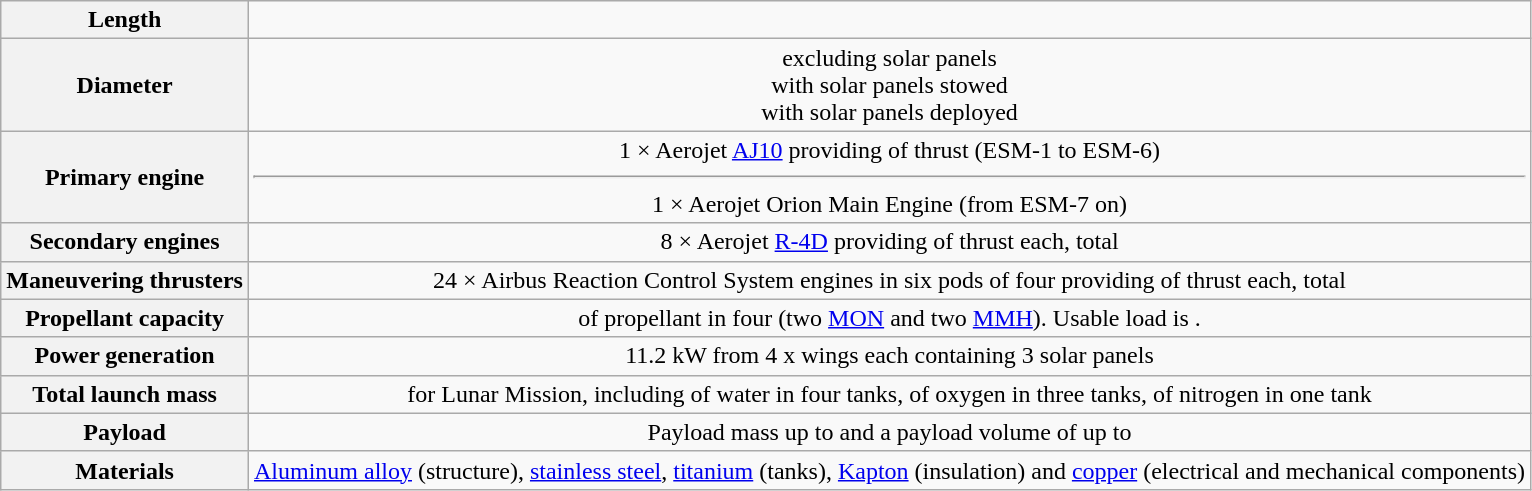<table class="wikitable" style="text-align:center;">
<tr>
<th>Length</th>
<td></td>
</tr>
<tr>
<th>Diameter</th>
<td> excluding solar panels<br> with solar panels stowed<br> with solar panels deployed</td>
</tr>
<tr>
<th>Primary engine</th>
<td>1 × Aerojet <a href='#'>AJ10</a> providing  of thrust (ESM-1 to ESM-6)<hr>1 × Aerojet Orion Main Engine (from ESM-7 on)</td>
</tr>
<tr>
<th>Secondary engines</th>
<td>8 × Aerojet <a href='#'>R-4D</a> providing  of thrust each,  total</td>
</tr>
<tr>
<th>Maneuvering thrusters</th>
<td>24 × Airbus Reaction Control System engines in six pods of four providing  of thrust each,  total</td>
</tr>
<tr>
<th>Propellant capacity</th>
<td> of propellant in four  (two <a href='#'>MON</a> and two <a href='#'>MMH</a>). Usable load is .</td>
</tr>
<tr>
<th>Power generation</th>
<td>11.2 kW from 4 x  wings each containing 3 solar panels</td>
</tr>
<tr>
<th>Total launch mass</th>
<td> for Lunar Mission, including  of water in four tanks,  of oxygen in three tanks,  of nitrogen in one tank</td>
</tr>
<tr>
<th>Payload</th>
<td>Payload mass up to  and a payload volume of up to </td>
</tr>
<tr>
<th>Materials</th>
<td><a href='#'>Aluminum alloy</a> (structure), <a href='#'>stainless steel</a>, <a href='#'>titanium</a> (tanks), <a href='#'>Kapton</a> (insulation) and <a href='#'>copper</a> (electrical and mechanical components)</td>
</tr>
</table>
